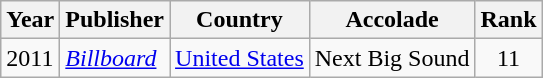<table class="wikitable sortable">
<tr>
<th>Year</th>
<th>Publisher</th>
<th>Country</th>
<th>Accolade</th>
<th>Rank</th>
</tr>
<tr>
<td>2011</td>
<td><em><a href='#'>Billboard</a></em></td>
<td><a href='#'>United States</a></td>
<td>Next Big Sound</td>
<td align="center">11</td>
</tr>
</table>
